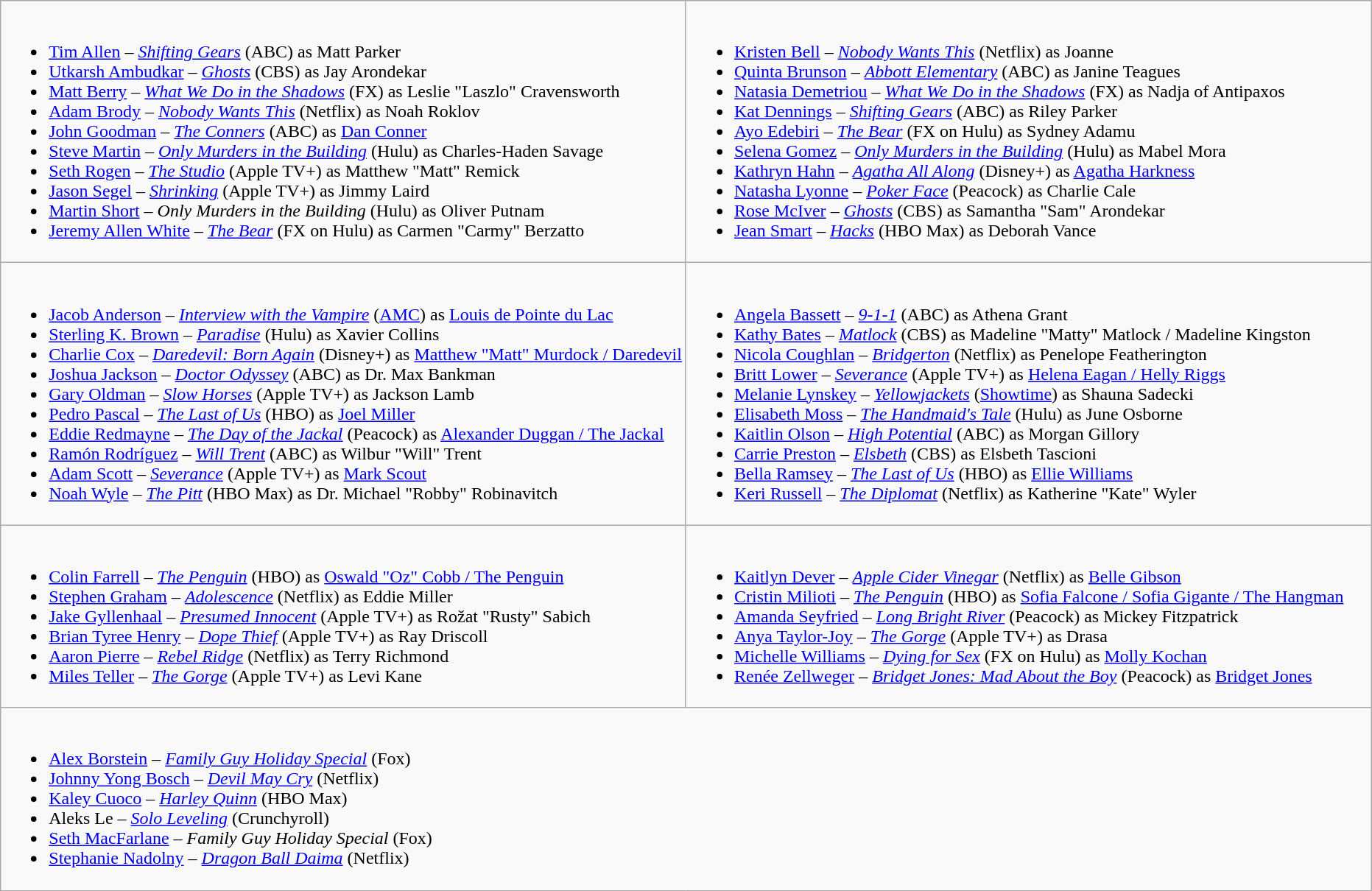<table class="wikitable">
<tr>
<td valign="top" width="50%"><br><ul><li><a href='#'>Tim Allen</a> – <em><a href='#'>Shifting Gears</a></em> (ABC) as Matt Parker</li><li><a href='#'>Utkarsh Ambudkar</a> – <em><a href='#'>Ghosts</a></em> (CBS) as Jay Arondekar</li><li><a href='#'>Matt Berry</a> – <em><a href='#'>What We Do in the Shadows</a></em> (FX) as Leslie "Laszlo" Cravensworth</li><li><a href='#'>Adam Brody</a> – <em><a href='#'>Nobody Wants This</a></em> (Netflix) as Noah Roklov</li><li><a href='#'>John Goodman</a> – <em><a href='#'>The Conners</a></em> (ABC) as <a href='#'>Dan Conner</a></li><li><a href='#'>Steve Martin</a> – <em><a href='#'>Only Murders in the Building</a></em> (Hulu) as Charles-Haden Savage</li><li><a href='#'>Seth Rogen</a> – <em><a href='#'>The Studio</a></em> (Apple TV+) as Matthew "Matt" Remick</li><li><a href='#'>Jason Segel</a> – <em><a href='#'>Shrinking</a></em> (Apple TV+) as Jimmy Laird</li><li><a href='#'>Martin Short</a> – <em>Only Murders in the Building</em> (Hulu) as Oliver Putnam</li><li><a href='#'>Jeremy Allen White</a> – <em><a href='#'>The Bear</a></em> (FX on Hulu) as Carmen "Carmy" Berzatto</li></ul></td>
<td valign="top" width="50%"><br><ul><li><a href='#'>Kristen Bell</a> – <em><a href='#'>Nobody Wants This</a></em> (Netflix) as Joanne</li><li><a href='#'>Quinta Brunson</a> – <em><a href='#'>Abbott Elementary</a></em> (ABC) as Janine Teagues</li><li><a href='#'>Natasia Demetriou</a> – <em><a href='#'>What We Do in the Shadows</a></em> (FX) as Nadja of Antipaxos</li><li><a href='#'>Kat Dennings</a> – <em><a href='#'>Shifting Gears</a></em> (ABC) as Riley Parker</li><li><a href='#'>Ayo Edebiri</a> – <em><a href='#'>The Bear</a></em> (FX on Hulu) as Sydney Adamu</li><li><a href='#'>Selena Gomez</a> – <em><a href='#'>Only Murders in the Building</a></em> (Hulu) as Mabel Mora</li><li><a href='#'>Kathryn Hahn</a> – <em><a href='#'>Agatha All Along</a></em> (Disney+) as <a href='#'>Agatha Harkness</a></li><li><a href='#'>Natasha Lyonne</a> – <em><a href='#'>Poker Face</a></em> (Peacock) as Charlie Cale</li><li><a href='#'>Rose McIver</a> – <em><a href='#'>Ghosts</a></em> (CBS) as Samantha "Sam" Arondekar</li><li><a href='#'>Jean Smart</a> – <em><a href='#'>Hacks</a></em> (HBO Max) as Deborah Vance</li></ul></td>
</tr>
<tr>
<td valign="top" width="50%"><br><ul><li><a href='#'>Jacob Anderson</a> – <em><a href='#'>Interview with the Vampire</a></em> (<a href='#'>AMC</a>) as <a href='#'>Louis de Pointe du Lac</a></li><li><a href='#'>Sterling K. Brown</a> – <em><a href='#'>Paradise</a></em> (Hulu) as Xavier Collins</li><li><a href='#'>Charlie Cox</a> – <em><a href='#'>Daredevil: Born Again</a></em> (Disney+) as <a href='#'>Matthew "Matt" Murdock / Daredevil</a></li><li><a href='#'>Joshua Jackson</a> – <em><a href='#'>Doctor Odyssey</a></em> (ABC) as Dr. Max Bankman</li><li><a href='#'>Gary Oldman</a> – <em><a href='#'>Slow Horses</a></em> (Apple TV+) as Jackson Lamb</li><li><a href='#'>Pedro Pascal</a> – <em><a href='#'>The Last of Us</a></em> (HBO) as <a href='#'>Joel Miller</a></li><li><a href='#'>Eddie Redmayne</a> – <em><a href='#'>The Day of the Jackal</a></em> (Peacock) as <a href='#'>Alexander Duggan / The Jackal</a></li><li><a href='#'>Ramón Rodríguez</a> – <em><a href='#'>Will Trent</a></em> (ABC) as Wilbur "Will" Trent</li><li><a href='#'>Adam Scott</a> – <em><a href='#'>Severance</a></em> (Apple TV+) as <a href='#'>Mark Scout</a></li><li><a href='#'>Noah Wyle</a> – <em><a href='#'>The Pitt</a></em> (HBO Max) as Dr. Michael "Robby" Robinavitch</li></ul></td>
<td valign="top" width="50%"><br><ul><li><a href='#'>Angela Bassett</a> – <em><a href='#'>9-1-1</a></em> (ABC) as Athena Grant</li><li><a href='#'>Kathy Bates</a> – <em><a href='#'>Matlock</a></em> (CBS) as Madeline "Matty" Matlock / Madeline Kingston</li><li><a href='#'>Nicola Coughlan</a> – <em><a href='#'>Bridgerton</a></em> (Netflix) as Penelope Featherington</li><li><a href='#'>Britt Lower</a> – <em><a href='#'>Severance</a></em> (Apple TV+) as <a href='#'>Helena Eagan / Helly Riggs</a></li><li><a href='#'>Melanie Lynskey</a> – <em><a href='#'>Yellowjackets</a></em> (<a href='#'>Showtime</a>) as Shauna Sadecki</li><li><a href='#'>Elisabeth Moss</a> – <em><a href='#'>The Handmaid's Tale</a></em> (Hulu) as June Osborne</li><li><a href='#'>Kaitlin Olson</a> – <em><a href='#'>High Potential</a></em> (ABC) as Morgan Gillory</li><li><a href='#'>Carrie Preston</a> – <em><a href='#'>Elsbeth</a></em> (CBS) as Elsbeth Tascioni</li><li><a href='#'>Bella Ramsey</a> – <em><a href='#'>The Last of Us</a></em> (HBO) as <a href='#'>Ellie Williams</a></li><li><a href='#'>Keri Russell</a> – <em><a href='#'>The Diplomat</a></em> (Netflix) as Katherine "Kate" Wyler</li></ul></td>
</tr>
<tr>
<td valign="top" width="50%"><br><ul><li><a href='#'>Colin Farrell</a> – <em><a href='#'>The Penguin</a></em> (HBO) as <a href='#'>Oswald "Oz" Cobb / The Penguin</a></li><li><a href='#'>Stephen Graham</a> – <em><a href='#'>Adolescence</a></em> (Netflix) as Eddie Miller</li><li><a href='#'>Jake Gyllenhaal</a> – <em><a href='#'>Presumed Innocent</a></em> (Apple TV+) as Rožat "Rusty" Sabich</li><li><a href='#'>Brian Tyree Henry</a> – <em><a href='#'>Dope Thief</a></em> (Apple TV+) as Ray Driscoll</li><li><a href='#'>Aaron Pierre</a> – <em><a href='#'>Rebel Ridge</a></em> (Netflix) as Terry Richmond</li><li><a href='#'>Miles Teller</a> – <em><a href='#'>The Gorge</a></em> (Apple TV+) as Levi Kane</li></ul></td>
<td valign="top" width="50%"><br><ul><li><a href='#'>Kaitlyn Dever</a> – <em><a href='#'>Apple Cider Vinegar</a></em> (Netflix) as <a href='#'>Belle Gibson</a></li><li><a href='#'>Cristin Milioti</a> – <em><a href='#'>The Penguin</a></em> (HBO) as <a href='#'>Sofia Falcone / Sofia Gigante / The Hangman</a></li><li><a href='#'>Amanda Seyfried</a> – <em><a href='#'>Long Bright River</a></em> (Peacock) as Mickey Fitzpatrick</li><li><a href='#'>Anya Taylor-Joy</a> – <em><a href='#'>The Gorge</a></em> (Apple TV+) as Drasa</li><li><a href='#'>Michelle Williams</a> – <em><a href='#'>Dying for Sex</a></em> (FX on Hulu) as <a href='#'>Molly Kochan</a></li><li><a href='#'>Renée Zellweger</a> – <em><a href='#'>Bridget Jones: Mad About the Boy</a></em> (Peacock) as <a href='#'>Bridget Jones</a></li></ul></td>
</tr>
<tr>
<td valign="top" width="50%" colspan="2"><br><ul><li><a href='#'>Alex Borstein</a> – <em><a href='#'>Family Guy Holiday Special</a></em> (Fox)</li><li><a href='#'>Johnny Yong Bosch</a> – <em><a href='#'>Devil May Cry</a></em> (Netflix)</li><li><a href='#'>Kaley Cuoco</a> – <em><a href='#'>Harley Quinn</a></em> (HBO Max)</li><li>Aleks Le – <em><a href='#'>Solo Leveling</a></em> (Crunchyroll)</li><li><a href='#'>Seth MacFarlane</a> – <em>Family Guy Holiday Special</em> (Fox)</li><li><a href='#'>Stephanie Nadolny</a> – <em><a href='#'>Dragon Ball Daima</a></em> (Netflix)</li></ul></td>
</tr>
</table>
